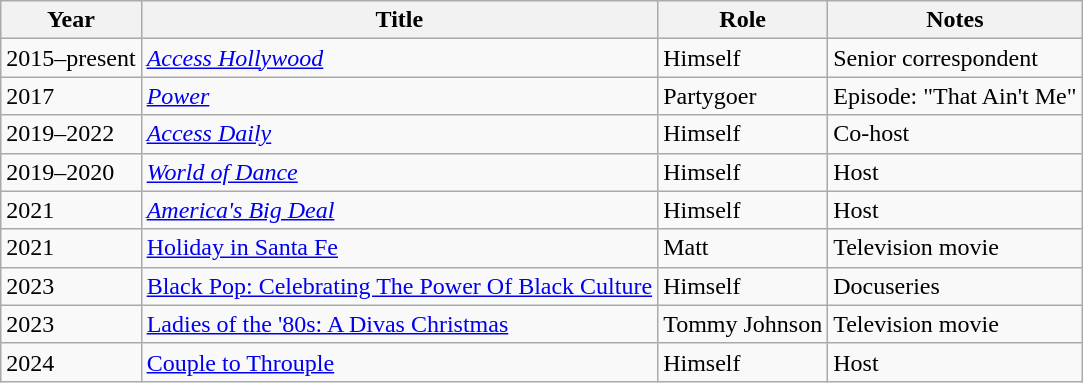<table class="wikitable">
<tr>
<th>Year</th>
<th>Title</th>
<th>Role</th>
<th>Notes</th>
</tr>
<tr>
<td>2015–present</td>
<td><em><a href='#'>Access Hollywood</a></em></td>
<td>Himself</td>
<td>Senior correspondent</td>
</tr>
<tr>
<td>2017</td>
<td><em><a href='#'>Power</a></em></td>
<td>Partygoer</td>
<td>Episode: "That Ain't Me"</td>
</tr>
<tr>
<td>2019–2022</td>
<td><em><a href='#'>Access Daily</a></em></td>
<td>Himself</td>
<td>Co-host</td>
</tr>
<tr>
<td>2019–2020</td>
<td><em><a href='#'>World of Dance</a></em></td>
<td>Himself</td>
<td>Host</td>
</tr>
<tr>
<td>2021</td>
<td><em><a href='#'>America's Big Deal</a></td>
<td>Himself</td>
<td>Host</td>
</tr>
<tr>
<td>2021</td>
<td></em><a href='#'>Holiday in Santa Fe</a><em></td>
<td>Matt</td>
<td>Television movie</td>
</tr>
<tr>
<td>2023</td>
<td></em><a href='#'>Black Pop: Celebrating The Power Of Black Culture</a><em></td>
<td>Himself</td>
<td>Docuseries</td>
</tr>
<tr>
<td>2023</td>
<td></em><a href='#'>Ladies of the '80s: A Divas Christmas</a><em></td>
<td>Tommy Johnson</td>
<td>Television movie</td>
</tr>
<tr>
<td>2024</td>
<td></em><a href='#'>Couple to Throuple</a><em></td>
<td>Himself</td>
<td>Host</td>
</tr>
</table>
